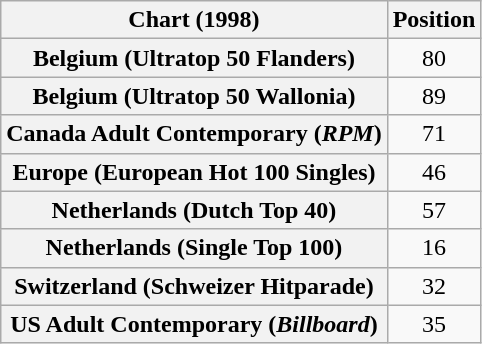<table class="wikitable sortable plainrowheaders" style="text-align:center">
<tr>
<th scope="col">Chart (1998)</th>
<th scope="col">Position</th>
</tr>
<tr>
<th scope="row">Belgium (Ultratop 50 Flanders)</th>
<td>80</td>
</tr>
<tr>
<th scope="row">Belgium (Ultratop 50 Wallonia)</th>
<td>89</td>
</tr>
<tr>
<th scope="row">Canada Adult Contemporary (<em>RPM</em>)</th>
<td>71</td>
</tr>
<tr>
<th scope="row">Europe (European Hot 100 Singles)</th>
<td>46</td>
</tr>
<tr>
<th scope="row">Netherlands (Dutch Top 40)</th>
<td>57</td>
</tr>
<tr>
<th scope="row">Netherlands (Single Top 100)</th>
<td>16</td>
</tr>
<tr>
<th scope="row">Switzerland (Schweizer Hitparade)</th>
<td>32</td>
</tr>
<tr>
<th scope="row">US Adult Contemporary (<em>Billboard</em>)</th>
<td>35</td>
</tr>
</table>
